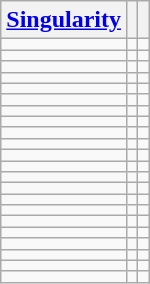<table class="wikitable mw-collapsible">
<tr>
<th><a href='#'>Singularity</a></th>
<th></th>
<th></th>
</tr>
<tr>
<td></td>
<td></td>
<td></td>
</tr>
<tr>
<td></td>
<td></td>
<td></td>
</tr>
<tr>
<td></td>
<td></td>
<td></td>
</tr>
<tr>
<td></td>
<td></td>
<td></td>
</tr>
<tr>
<td></td>
<td></td>
<td></td>
</tr>
<tr>
<td></td>
<td></td>
<td></td>
</tr>
<tr>
<td></td>
<td></td>
<td></td>
</tr>
<tr>
<td></td>
<td></td>
<td></td>
</tr>
<tr>
<td></td>
<td></td>
<td></td>
</tr>
<tr>
<td></td>
<td></td>
<td></td>
</tr>
<tr>
<td></td>
<td></td>
<td></td>
</tr>
<tr>
<td></td>
<td></td>
<td></td>
</tr>
<tr>
<td></td>
<td></td>
<td></td>
</tr>
<tr>
<td></td>
<td></td>
<td></td>
</tr>
<tr>
<td></td>
<td></td>
<td></td>
</tr>
<tr>
<td></td>
<td></td>
<td></td>
</tr>
<tr>
<td></td>
<td></td>
<td></td>
</tr>
<tr>
<td></td>
<td></td>
<td></td>
</tr>
<tr>
<td></td>
<td></td>
<td></td>
</tr>
<tr>
<td></td>
<td></td>
<td></td>
</tr>
<tr>
<td></td>
<td></td>
<td></td>
</tr>
<tr>
<td></td>
<td></td>
<td></td>
</tr>
</table>
